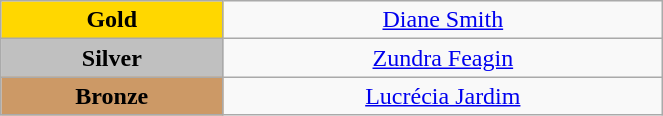<table class="wikitable" style="text-align:center; " width="35%">
<tr>
<td bgcolor="gold"><strong>Gold</strong></td>
<td><a href='#'>Diane Smith</a><br>  <small><em></em></small></td>
</tr>
<tr>
<td bgcolor="silver"><strong>Silver</strong></td>
<td><a href='#'>Zundra Feagin</a><br>  <small><em></em></small></td>
</tr>
<tr>
<td bgcolor="CC9966"><strong>Bronze</strong></td>
<td><a href='#'>Lucrécia Jardim</a><br>  <small><em></em></small></td>
</tr>
</table>
